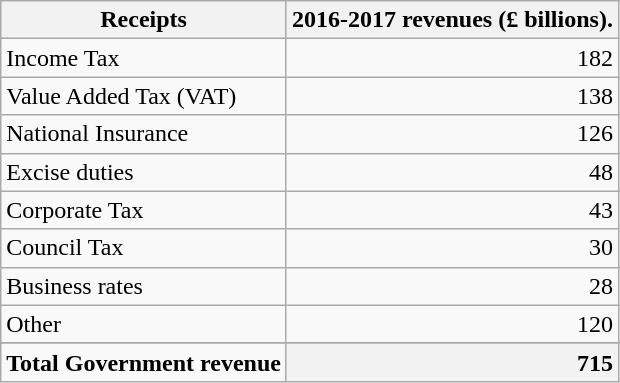<table class="wikitable sortable">
<tr>
<th>Receipts</th>
<th style="text-align: right">2016-2017 revenues (£ billions).</th>
</tr>
<tr>
<td>Income Tax</td>
<td style="text-align: right">182</td>
</tr>
<tr>
<td>Value Added Tax (VAT)</td>
<td style="text-align: right">138</td>
</tr>
<tr>
<td>National Insurance</td>
<td style="text-align: right">126</td>
</tr>
<tr>
<td>Excise duties</td>
<td style="text-align: right">48</td>
</tr>
<tr>
<td>Corporate Tax</td>
<td style="text-align: right">43</td>
</tr>
<tr>
<td>Council Tax</td>
<td style="text-align: right">30</td>
</tr>
<tr>
<td>Business rates</td>
<td style="text-align: right">28</td>
</tr>
<tr>
<td>Other</td>
<td style="text-align: right">120</td>
</tr>
<tr>
</tr>
<tr class="sortbottom">
<td style="text-align: left"><strong>Total Government revenue</strong></td>
<th style="text-align: right">715</th>
</tr>
</table>
